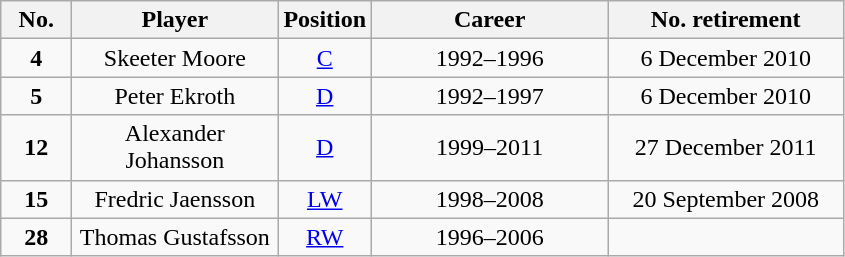<table class="wikitable sortable" style="text-align:center">
<tr>
<th width=40px>No.</th>
<th width=130px>Player</th>
<th width=40px>Position</th>
<th width=150px>Career</th>
<th width=150px>No. retirement</th>
</tr>
<tr>
<td><strong>4</strong></td>
<td>Skeeter Moore</td>
<td><a href='#'>C</a></td>
<td>1992–1996</td>
<td>6 December 2010</td>
</tr>
<tr>
<td><strong>5</strong></td>
<td>Peter Ekroth</td>
<td><a href='#'>D</a></td>
<td>1992–1997</td>
<td>6 December 2010</td>
</tr>
<tr>
<td><strong>12</strong></td>
<td>Alexander Johansson</td>
<td><a href='#'>D</a></td>
<td>1999–2011</td>
<td>27 December 2011</td>
</tr>
<tr>
<td><strong>15</strong></td>
<td>Fredric Jaensson</td>
<td><a href='#'>LW</a></td>
<td>1998–2008</td>
<td>20 September 2008</td>
</tr>
<tr>
<td><strong>28</strong></td>
<td>Thomas Gustafsson</td>
<td><a href='#'>RW</a></td>
<td>1996–2006</td>
<td></td>
</tr>
</table>
